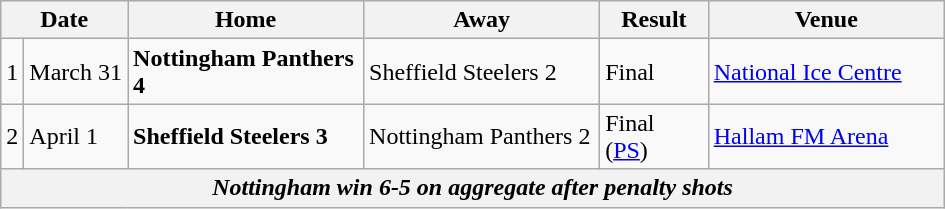<table class="wikitable">
<tr>
<th colspan=2 width=75>Date</th>
<th width=150>Home</th>
<th width=150>Away</th>
<th width=65>Result</th>
<th width=150>Venue</th>
</tr>
<tr>
<td>1</td>
<td>March 31</td>
<td><strong>Nottingham Panthers 4</strong></td>
<td>Sheffield Steelers 2</td>
<td>Final</td>
<td><a href='#'>National Ice Centre</a></td>
</tr>
<tr>
<td>2</td>
<td>April 1</td>
<td><strong>Sheffield Steelers 3</strong></td>
<td>Nottingham Panthers 2</td>
<td>Final (<a href='#'>PS</a>)</td>
<td><a href='#'>Hallam FM Arena</a></td>
</tr>
<tr>
<th colspan=8><strong><em>Nottingham win 6-5 on aggregate after penalty shots</em></strong></th>
</tr>
</table>
